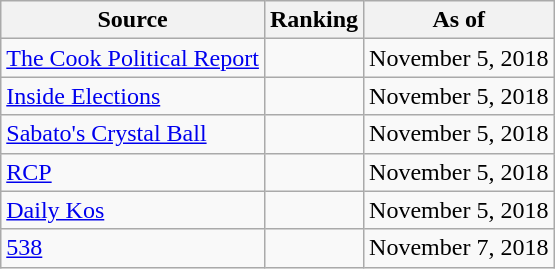<table class="wikitable" style="text-align:center">
<tr>
<th>Source</th>
<th>Ranking</th>
<th>As of</th>
</tr>
<tr>
<td align=left><a href='#'>The Cook Political Report</a></td>
<td></td>
<td>November 5, 2018</td>
</tr>
<tr>
<td align=left><a href='#'>Inside Elections</a></td>
<td></td>
<td>November 5, 2018</td>
</tr>
<tr>
<td align=left><a href='#'>Sabato's Crystal Ball</a></td>
<td></td>
<td>November 5, 2018</td>
</tr>
<tr>
<td align="left"><a href='#'>RCP</a></td>
<td></td>
<td>November 5, 2018</td>
</tr>
<tr>
<td align="left"><a href='#'>Daily Kos</a></td>
<td></td>
<td>November 5, 2018</td>
</tr>
<tr>
<td align="left"><a href='#'>538</a></td>
<td></td>
<td>November 7, 2018</td>
</tr>
</table>
